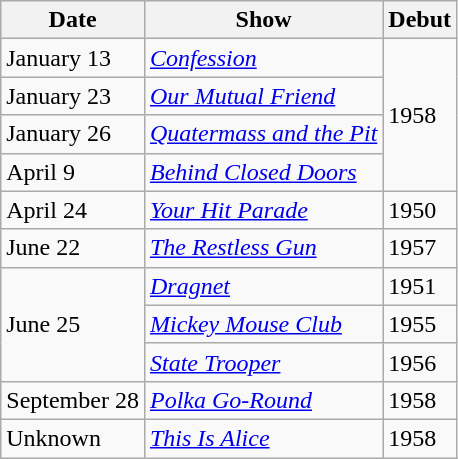<table class="wikitable">
<tr>
<th>Date</th>
<th>Show</th>
<th>Debut</th>
</tr>
<tr>
<td>January 13</td>
<td><em><a href='#'>Confession</a></em></td>
<td rowspan="4">1958</td>
</tr>
<tr>
<td>January 23</td>
<td><em><a href='#'>Our Mutual Friend</a></em></td>
</tr>
<tr>
<td>January 26</td>
<td><em><a href='#'>Quatermass and the Pit</a></em></td>
</tr>
<tr>
<td>April 9</td>
<td><em><a href='#'>Behind Closed Doors</a></em></td>
</tr>
<tr>
<td>April 24</td>
<td><em><a href='#'>Your Hit Parade</a></em></td>
<td>1950</td>
</tr>
<tr>
<td>June 22</td>
<td><em><a href='#'>The Restless Gun</a></em></td>
<td>1957</td>
</tr>
<tr>
<td rowspan="3">June 25</td>
<td><em><a href='#'>Dragnet</a></em></td>
<td>1951</td>
</tr>
<tr>
<td><em><a href='#'>Mickey Mouse Club</a></em></td>
<td>1955</td>
</tr>
<tr>
<td><em><a href='#'>State Trooper</a></em></td>
<td>1956</td>
</tr>
<tr>
<td>September 28</td>
<td><em><a href='#'>Polka Go-Round</a></em></td>
<td>1958</td>
</tr>
<tr>
<td>Unknown</td>
<td><em><a href='#'>This Is Alice</a></em></td>
<td>1958</td>
</tr>
</table>
